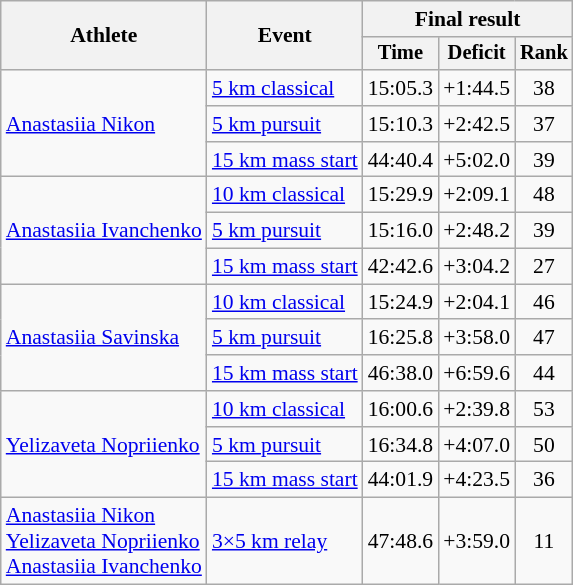<table class="wikitable" style="font-size:90%">
<tr>
<th rowspan=2>Athlete</th>
<th rowspan=2>Event</th>
<th colspan=3>Final result</th>
</tr>
<tr style="font-size: 95%">
<th>Time</th>
<th>Deficit</th>
<th>Rank</th>
</tr>
<tr align=center>
<td align=left rowspan=3><a href='#'>Anastasiia Nikon</a></td>
<td align=left><a href='#'>5 km classical</a></td>
<td>15:05.3</td>
<td>+1:44.5</td>
<td>38</td>
</tr>
<tr align=center>
<td align=left><a href='#'>5 km pursuit</a></td>
<td>15:10.3</td>
<td>+2:42.5</td>
<td>37</td>
</tr>
<tr align=center>
<td align=left><a href='#'>15 km mass start</a></td>
<td>44:40.4</td>
<td>+5:02.0</td>
<td>39</td>
</tr>
<tr align=center>
<td align=left rowspan=3><a href='#'>Anastasiia Ivanchenko</a></td>
<td align=left><a href='#'>10 km classical</a></td>
<td>15:29.9</td>
<td>+2:09.1</td>
<td>48</td>
</tr>
<tr align=center>
<td align=left><a href='#'>5 km pursuit</a></td>
<td>15:16.0</td>
<td>+2:48.2</td>
<td>39</td>
</tr>
<tr align=center>
<td align=left><a href='#'>15 km mass start</a></td>
<td>42:42.6</td>
<td>+3:04.2</td>
<td>27</td>
</tr>
<tr align=center>
<td align=left rowspan=3><a href='#'>Anastasiia Savinska</a></td>
<td align=left><a href='#'>10 km classical</a></td>
<td>15:24.9</td>
<td>+2:04.1</td>
<td>46</td>
</tr>
<tr align=center>
<td align=left><a href='#'>5 km pursuit</a></td>
<td>16:25.8</td>
<td>+3:58.0</td>
<td>47</td>
</tr>
<tr align=center>
<td align=left><a href='#'>15 km mass start</a></td>
<td>46:38.0</td>
<td>+6:59.6</td>
<td>44</td>
</tr>
<tr align=center>
<td align=left rowspan=3><a href='#'>Yelizaveta Nopriienko</a></td>
<td align=left><a href='#'>10 km classical</a></td>
<td>16:00.6</td>
<td>+2:39.8</td>
<td>53</td>
</tr>
<tr align=center>
<td align=left><a href='#'>5 km pursuit</a></td>
<td>16:34.8</td>
<td>+4:07.0</td>
<td>50</td>
</tr>
<tr align=center>
<td align=left><a href='#'>15 km mass start</a></td>
<td>44:01.9</td>
<td>+4:23.5</td>
<td>36</td>
</tr>
<tr align=center>
<td align=left><a href='#'>Anastasiia Nikon</a><br><a href='#'>Yelizaveta Nopriienko</a><br><a href='#'>Anastasiia Ivanchenko</a></td>
<td align=left><a href='#'>3×5 km relay</a></td>
<td>47:48.6</td>
<td>+3:59.0</td>
<td>11</td>
</tr>
</table>
